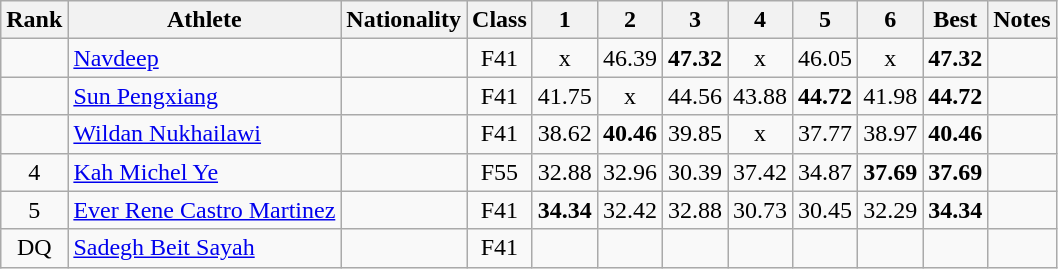<table class="wikitable sortable" style="text-align:center">
<tr>
<th>Rank</th>
<th>Athlete</th>
<th>Nationality</th>
<th>Class</th>
<th>1</th>
<th>2</th>
<th>3</th>
<th>4</th>
<th>5</th>
<th>6</th>
<th>Best</th>
<th>Notes</th>
</tr>
<tr>
<td></td>
<td align="left"><a href='#'>Navdeep</a></td>
<td align="left"></td>
<td>F41</td>
<td>x</td>
<td>46.39</td>
<td><strong>47.32</strong></td>
<td>x</td>
<td>46.05</td>
<td>x</td>
<td><strong>47.32</strong></td>
<td></td>
</tr>
<tr>
<td></td>
<td align="left"><a href='#'>Sun Pengxiang</a></td>
<td align="left"></td>
<td>F41</td>
<td>41.75</td>
<td>x</td>
<td>44.56</td>
<td>43.88</td>
<td><strong>44.72</strong></td>
<td>41.98</td>
<td><strong>44.72</strong></td>
<td></td>
</tr>
<tr>
<td></td>
<td align="left"><a href='#'>Wildan Nukhailawi</a></td>
<td align="left"></td>
<td>F41</td>
<td>38.62</td>
<td><strong>40.46</strong></td>
<td>39.85</td>
<td>x</td>
<td>37.77</td>
<td>38.97</td>
<td><strong>40.46</strong></td>
<td></td>
</tr>
<tr>
<td>4</td>
<td align="left"><a href='#'>Kah Michel Ye</a></td>
<td align="left"></td>
<td>F55</td>
<td>32.88</td>
<td>32.96</td>
<td>30.39</td>
<td>37.42</td>
<td>34.87</td>
<td><strong>37.69</strong></td>
<td><strong>37.69</strong></td>
<td></td>
</tr>
<tr>
<td>5</td>
<td align="left"><a href='#'>Ever Rene Castro Martinez</a></td>
<td align="left"></td>
<td>F41</td>
<td><strong>34.34</strong></td>
<td>32.42</td>
<td>32.88</td>
<td>30.73</td>
<td>30.45</td>
<td>32.29</td>
<td><strong>34.34</strong></td>
<td></td>
</tr>
<tr>
<td>DQ</td>
<td align="left"><a href='#'>Sadegh Beit Sayah</a></td>
<td align="left"></td>
<td>F41</td>
<td></td>
<td></td>
<td></td>
<td></td>
<td></td>
<td></td>
<td></td>
<td></td>
</tr>
</table>
